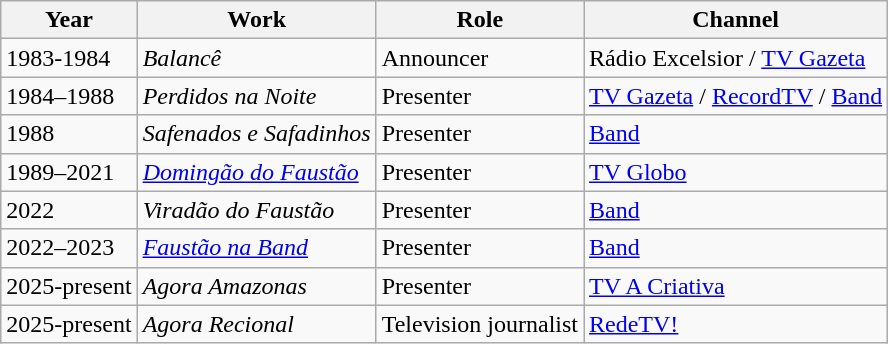<table class="wikitable">
<tr>
<th>Year</th>
<th>Work</th>
<th>Role</th>
<th>Channel</th>
</tr>
<tr>
<td>1983-1984</td>
<td><em>Balancê</em></td>
<td>Announcer</td>
<td>Rádio Excelsior / <a href='#'>TV Gazeta</a></td>
</tr>
<tr>
<td>1984–1988</td>
<td><em>Perdidos na Noite</em></td>
<td>Presenter</td>
<td><a href='#'>TV Gazeta</a> / <a href='#'>RecordTV</a> / <a href='#'>Band</a></td>
</tr>
<tr>
<td>1988</td>
<td><em>Safenados e Safadinhos</em></td>
<td>Presenter</td>
<td><a href='#'>Band</a></td>
</tr>
<tr>
<td>1989–2021</td>
<td><em><a href='#'>Domingão do Faustão</a></em></td>
<td>Presenter</td>
<td><a href='#'>TV Globo</a></td>
</tr>
<tr>
<td>2022</td>
<td><em>Viradão do Faustão</em></td>
<td>Presenter</td>
<td><a href='#'>Band</a></td>
</tr>
<tr>
<td>2022–2023</td>
<td><em><a href='#'>Faustão na Band</a></em></td>
<td>Presenter</td>
<td><a href='#'>Band</a></td>
</tr>
<tr>
<td>2025-present</td>
<td><em>Agora Amazonas</em></td>
<td>Presenter</td>
<td><a href='#'>TV A Criativa</a></td>
</tr>
<tr>
<td>2025-present</td>
<td><em>Agora Recional</em></td>
<td>Television journalist</td>
<td><a href='#'>RedeTV!</a></td>
</tr>
</table>
